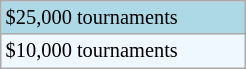<table class="wikitable" style="font-size:85%;" width=13%>
<tr style="background:lightblue;">
<td>$25,000 tournaments</td>
</tr>
<tr style="background:#f0f8ff;">
<td>$10,000 tournaments</td>
</tr>
</table>
